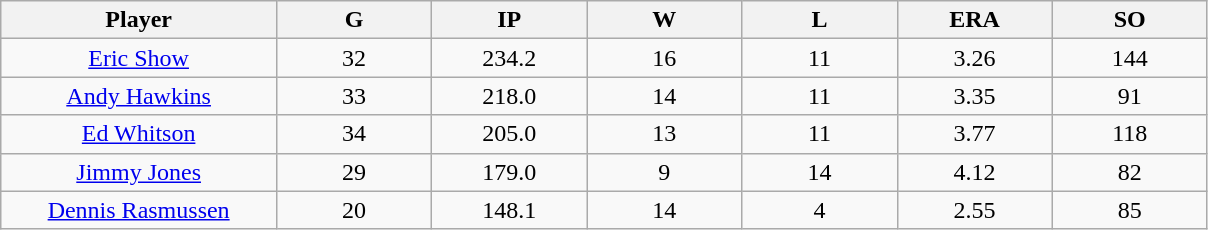<table class="wikitable sortable">
<tr>
<th bgcolor="#DDDDFF" width="16%">Player</th>
<th bgcolor="#DDDDFF" width="9%">G</th>
<th bgcolor="#DDDDFF" width="9%">IP</th>
<th bgcolor="#DDDDFF" width="9%">W</th>
<th bgcolor="#DDDDFF" width="9%">L</th>
<th bgcolor="#DDDDFF" width="9%">ERA</th>
<th bgcolor="#DDDDFF" width="9%">SO</th>
</tr>
<tr align="center">
<td><a href='#'>Eric Show</a></td>
<td>32</td>
<td>234.2</td>
<td>16</td>
<td>11</td>
<td>3.26</td>
<td>144</td>
</tr>
<tr align=center>
<td><a href='#'>Andy Hawkins</a></td>
<td>33</td>
<td>218.0</td>
<td>14</td>
<td>11</td>
<td>3.35</td>
<td>91</td>
</tr>
<tr align="center">
<td><a href='#'>Ed Whitson</a></td>
<td>34</td>
<td>205.0</td>
<td>13</td>
<td>11</td>
<td>3.77</td>
<td>118</td>
</tr>
<tr align="center">
<td><a href='#'>Jimmy Jones</a></td>
<td>29</td>
<td>179.0</td>
<td>9</td>
<td>14</td>
<td>4.12</td>
<td>82</td>
</tr>
<tr align=center>
<td><a href='#'>Dennis Rasmussen</a></td>
<td>20</td>
<td>148.1</td>
<td>14</td>
<td>4</td>
<td>2.55</td>
<td>85</td>
</tr>
</table>
